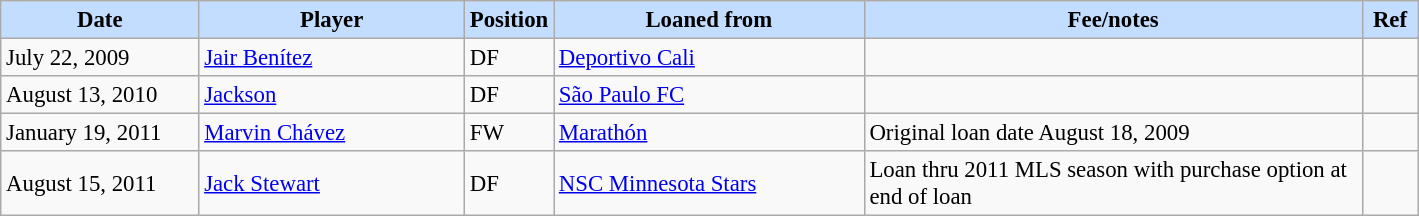<table class="wikitable" style="text-align:left; font-size:95%;">
<tr>
<th style="background:#c2ddff; width:125px;">Date</th>
<th style="background:#c2ddff; width:170px;">Player</th>
<th style="background:#c2ddff; width:50px;">Position</th>
<th style="background:#c2ddff; width:200px;">Loaned from</th>
<th style="background:#c2ddff; width:325px;">Fee/notes</th>
<th style="background:#c2ddff; width:30px;">Ref</th>
</tr>
<tr>
<td>July 22, 2009</td>
<td> <a href='#'>Jair Benítez</a></td>
<td>DF</td>
<td> <a href='#'>Deportivo Cali</a></td>
<td></td>
<td></td>
</tr>
<tr>
<td>August 13, 2010</td>
<td> <a href='#'>Jackson</a></td>
<td>DF</td>
<td> <a href='#'>São Paulo FC</a></td>
<td></td>
<td></td>
</tr>
<tr>
<td>January 19, 2011</td>
<td> <a href='#'>Marvin Chávez</a></td>
<td>FW</td>
<td> <a href='#'>Marathón</a></td>
<td>Original loan date August 18, 2009</td>
<td></td>
</tr>
<tr>
<td>August 15, 2011</td>
<td> <a href='#'>Jack Stewart</a></td>
<td>DF</td>
<td> <a href='#'>NSC Minnesota Stars</a></td>
<td>Loan thru 2011 MLS season with purchase option at end of loan</td>
<td></td>
</tr>
</table>
